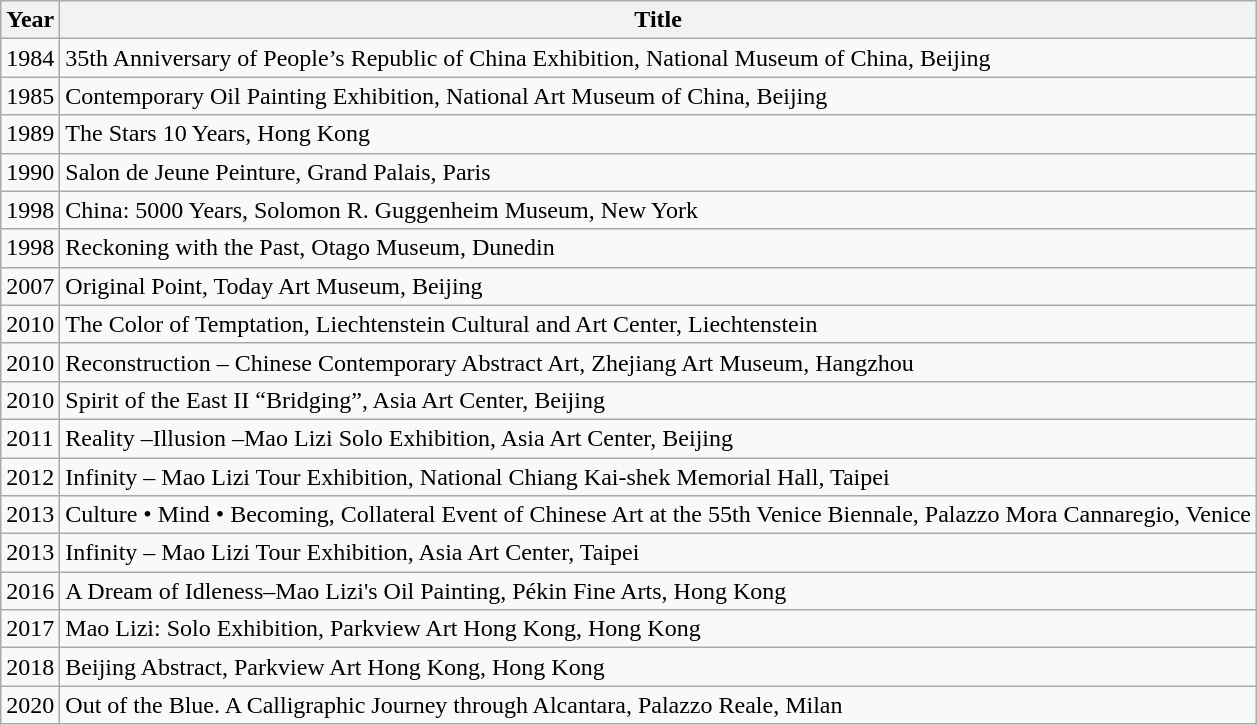<table class="wikitable">
<tr>
<th>Year</th>
<th>Title</th>
</tr>
<tr>
<td>1984</td>
<td>35th Anniversary of People’s Republic of China Exhibition, National Museum of China, Beijing</td>
</tr>
<tr>
<td>1985</td>
<td>Contemporary Oil Painting Exhibition, National Art Museum of China, Beijing</td>
</tr>
<tr>
<td>1989</td>
<td>The Stars 10 Years, Hong Kong</td>
</tr>
<tr>
<td>1990</td>
<td>Salon de Jeune Peinture, Grand Palais, Paris</td>
</tr>
<tr>
<td>1998</td>
<td>China: 5000 Years, Solomon R. Guggenheim Museum, New York</td>
</tr>
<tr>
<td>1998</td>
<td>Reckoning with the Past, Otago Museum, Dunedin</td>
</tr>
<tr>
<td>2007</td>
<td>Original Point, Today Art Museum, Beijing</td>
</tr>
<tr>
<td>2010</td>
<td>The Color of Temptation, Liechtenstein Cultural and Art Center, Liechtenstein</td>
</tr>
<tr>
<td>2010</td>
<td>Reconstruction – Chinese Contemporary Abstract Art, Zhejiang Art Museum, Hangzhou</td>
</tr>
<tr>
<td>2010</td>
<td>Spirit of the East II “Bridging”, Asia Art Center, Beijing</td>
</tr>
<tr>
<td>2011</td>
<td>Reality –Illusion –Mao Lizi Solo Exhibition, Asia Art Center, Beijing</td>
</tr>
<tr>
<td>2012</td>
<td>Infinity – Mao Lizi Tour Exhibition, National Chiang Kai-shek Memorial Hall, Taipei</td>
</tr>
<tr>
<td>2013</td>
<td>Culture • Mind • Becoming, Collateral Event of Chinese Art at the 55th Venice Biennale, Palazzo Mora Cannaregio, Venice</td>
</tr>
<tr>
<td>2013</td>
<td>Infinity – Mao Lizi Tour Exhibition, Asia Art Center, Taipei</td>
</tr>
<tr>
<td>2016</td>
<td>A Dream of Idleness–Mao Lizi's Oil Painting, Pékin Fine Arts, Hong Kong</td>
</tr>
<tr>
<td>2017</td>
<td>Mao Lizi: Solo Exhibition, Parkview Art Hong Kong, Hong Kong</td>
</tr>
<tr>
<td>2018</td>
<td>Beijing Abstract, Parkview Art Hong Kong, Hong Kong</td>
</tr>
<tr>
<td>2020</td>
<td>Out of the Blue. A Calligraphic Journey through Alcantara, Palazzo Reale, Milan</td>
</tr>
</table>
